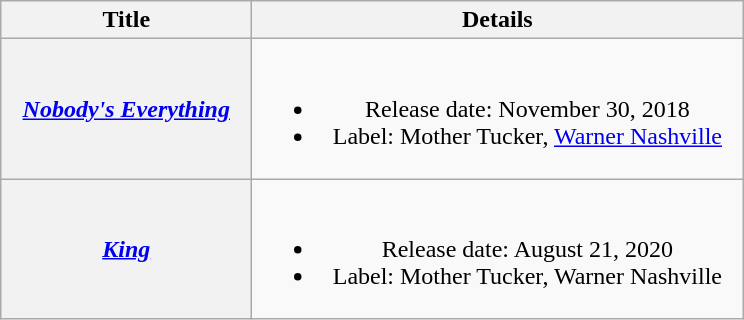<table class="wikitable plainrowheaders" style="text-align:center;">
<tr>
<th style="width:10em;">Title</th>
<th style="width:20em;">Details</th>
</tr>
<tr>
<th scope="row"><em><a href='#'>Nobody's Everything</a></em></th>
<td><br><ul><li>Release date: November 30, 2018</li><li>Label: Mother Tucker, <a href='#'>Warner Nashville</a></li></ul></td>
</tr>
<tr>
<th scope="row"><em><a href='#'>King</a></em></th>
<td><br><ul><li>Release date: August 21, 2020</li><li>Label: Mother Tucker, Warner Nashville</li></ul></td>
</tr>
</table>
